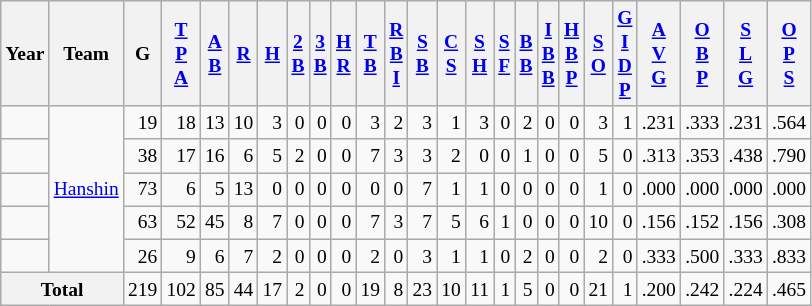<table class="wikitable" style="text-align: right; font-size: small; border-collapse:collapse; padding: 1px;">
<tr>
<th>Year</th>
<th>Team</th>
<th>G</th>
<th><a href='#'>T<br>P<br>A</a></th>
<th><a href='#'>A<br>B</a></th>
<th><a href='#'>R</a></th>
<th><a href='#'>H</a></th>
<th><a href='#'>2<br>B</a></th>
<th><a href='#'>3<br>B</a></th>
<th><a href='#'>H<br>R</a></th>
<th><a href='#'>T<br>B</a></th>
<th><a href='#'>R<br>B<br>I</a></th>
<th><a href='#'>S<br>B</a></th>
<th><a href='#'>C<br>S</a></th>
<th><a href='#'>S<br>H</a></th>
<th><a href='#'>S<br>F</a></th>
<th><a href='#'>B<br>B</a></th>
<th><a href='#'>I<br>B<br>B</a></th>
<th><a href='#'>H<br>B<br>P</a></th>
<th><a href='#'>S<br>O</a></th>
<th><a href='#'>G<br>I<br>D<br>P</a></th>
<th><a href='#'>A<br>V<br>G</a></th>
<th><a href='#'>O<br>B<br>P</a></th>
<th><a href='#'>S<br>L<br>G</a></th>
<th><a href='#'>O<br>P<br>S</a></th>
</tr>
<tr>
<td style="text-align:center;"></td>
<td rowspan="5" style="text-align: center; white-space:nowrap;"><a href='#'>Hanshin</a></td>
<td>19</td>
<td>18</td>
<td>13</td>
<td>10</td>
<td>3</td>
<td>0</td>
<td>0</td>
<td>0</td>
<td>3</td>
<td>2</td>
<td>3</td>
<td>1</td>
<td>3</td>
<td>0</td>
<td>2</td>
<td>0</td>
<td>0</td>
<td>3</td>
<td>1</td>
<td>.231</td>
<td>.333</td>
<td>.231</td>
<td>.564</td>
</tr>
<tr>
<td style="text-align:center;"></td>
<td>38</td>
<td>17</td>
<td>16</td>
<td>6</td>
<td>5</td>
<td>2</td>
<td>0</td>
<td>0</td>
<td>7</td>
<td>3</td>
<td>3</td>
<td>2</td>
<td>0</td>
<td>0</td>
<td>1</td>
<td>0</td>
<td>0</td>
<td>5</td>
<td>0</td>
<td>.313</td>
<td>.353</td>
<td>.438</td>
<td>.790</td>
</tr>
<tr>
<td style="text-align: center;"></td>
<td>73</td>
<td>6</td>
<td>5</td>
<td>13</td>
<td>0</td>
<td>0</td>
<td>0</td>
<td>0</td>
<td>0</td>
<td>0</td>
<td>7</td>
<td>1</td>
<td>1</td>
<td>0</td>
<td>0</td>
<td>0</td>
<td>0</td>
<td>1</td>
<td>0</td>
<td>.000</td>
<td>.000</td>
<td>.000</td>
<td>.000</td>
</tr>
<tr>
<td style="text-align: center;"></td>
<td>63</td>
<td>52</td>
<td>45</td>
<td>8</td>
<td>7</td>
<td>0</td>
<td>0</td>
<td>0</td>
<td>7</td>
<td>3</td>
<td>7</td>
<td>5</td>
<td>6</td>
<td>1</td>
<td>0</td>
<td>0</td>
<td>0</td>
<td>10</td>
<td>0</td>
<td>.156</td>
<td>.152</td>
<td>.156</td>
<td>.308</td>
</tr>
<tr>
<td style="text-align:center;"></td>
<td>26</td>
<td>9</td>
<td>6</td>
<td>7</td>
<td>2</td>
<td>0</td>
<td>0</td>
<td>0</td>
<td>2</td>
<td>0</td>
<td>3</td>
<td>1</td>
<td>1</td>
<td>0</td>
<td>2</td>
<td>0</td>
<td>0</td>
<td>2</td>
<td>0</td>
<td>.333</td>
<td>.500</td>
<td>.333</td>
<td>.833</td>
</tr>
<tr>
<th colspan="2">Total</th>
<td>219</td>
<td>102</td>
<td>85</td>
<td>44</td>
<td>17</td>
<td>2</td>
<td>0</td>
<td>0</td>
<td>19</td>
<td>8</td>
<td>23</td>
<td>10</td>
<td>11</td>
<td>1</td>
<td>5</td>
<td>0</td>
<td>0</td>
<td>21</td>
<td>1</td>
<td>.200</td>
<td>.242</td>
<td>.224</td>
<td>.465</td>
</tr>
</table>
